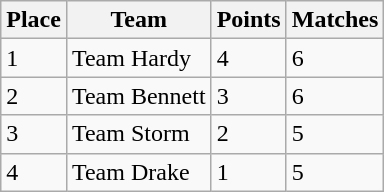<table class="wikitable sortable">
<tr>
<th>Place</th>
<th>Team</th>
<th>Points</th>
<th>Matches</th>
</tr>
<tr>
<td>1</td>
<td>Team Hardy</td>
<td>4</td>
<td>6</td>
</tr>
<tr>
<td>2</td>
<td>Team Bennett</td>
<td>3</td>
<td>6</td>
</tr>
<tr>
<td>3</td>
<td>Team Storm</td>
<td>2</td>
<td>5</td>
</tr>
<tr>
<td>4</td>
<td>Team Drake</td>
<td>1</td>
<td>5</td>
</tr>
</table>
